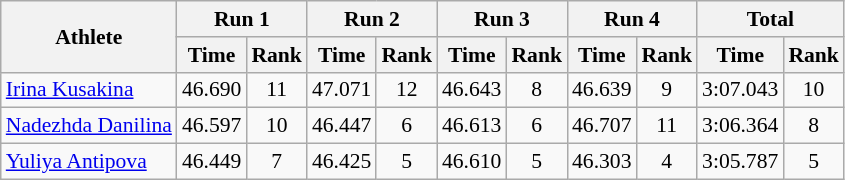<table class="wikitable" border="1" style="font-size:90%">
<tr>
<th rowspan="2">Athlete</th>
<th colspan="2">Run 1</th>
<th colspan="2">Run 2</th>
<th colspan="2">Run 3</th>
<th colspan="2">Run 4</th>
<th colspan="2">Total</th>
</tr>
<tr>
<th>Time</th>
<th>Rank</th>
<th>Time</th>
<th>Rank</th>
<th>Time</th>
<th>Rank</th>
<th>Time</th>
<th>Rank</th>
<th>Time</th>
<th>Rank</th>
</tr>
<tr>
<td><a href='#'>Irina Kusakina</a></td>
<td align="center">46.690</td>
<td align="center">11</td>
<td align="center">47.071</td>
<td align="center">12</td>
<td align="center">46.643</td>
<td align="center">8</td>
<td align="center">46.639</td>
<td align="center">9</td>
<td align="center">3:07.043</td>
<td align="center">10</td>
</tr>
<tr>
<td><a href='#'>Nadezhda Danilina</a></td>
<td align="center">46.597</td>
<td align="center">10</td>
<td align="center">46.447</td>
<td align="center">6</td>
<td align="center">46.613</td>
<td align="center">6</td>
<td align="center">46.707</td>
<td align="center">11</td>
<td align="center">3:06.364</td>
<td align="center">8</td>
</tr>
<tr>
<td><a href='#'>Yuliya Antipova</a></td>
<td align="center">46.449</td>
<td align="center">7</td>
<td align="center">46.425</td>
<td align="center">5</td>
<td align="center">46.610</td>
<td align="center">5</td>
<td align="center">46.303</td>
<td align="center">4</td>
<td align="center">3:05.787</td>
<td align="center">5</td>
</tr>
</table>
